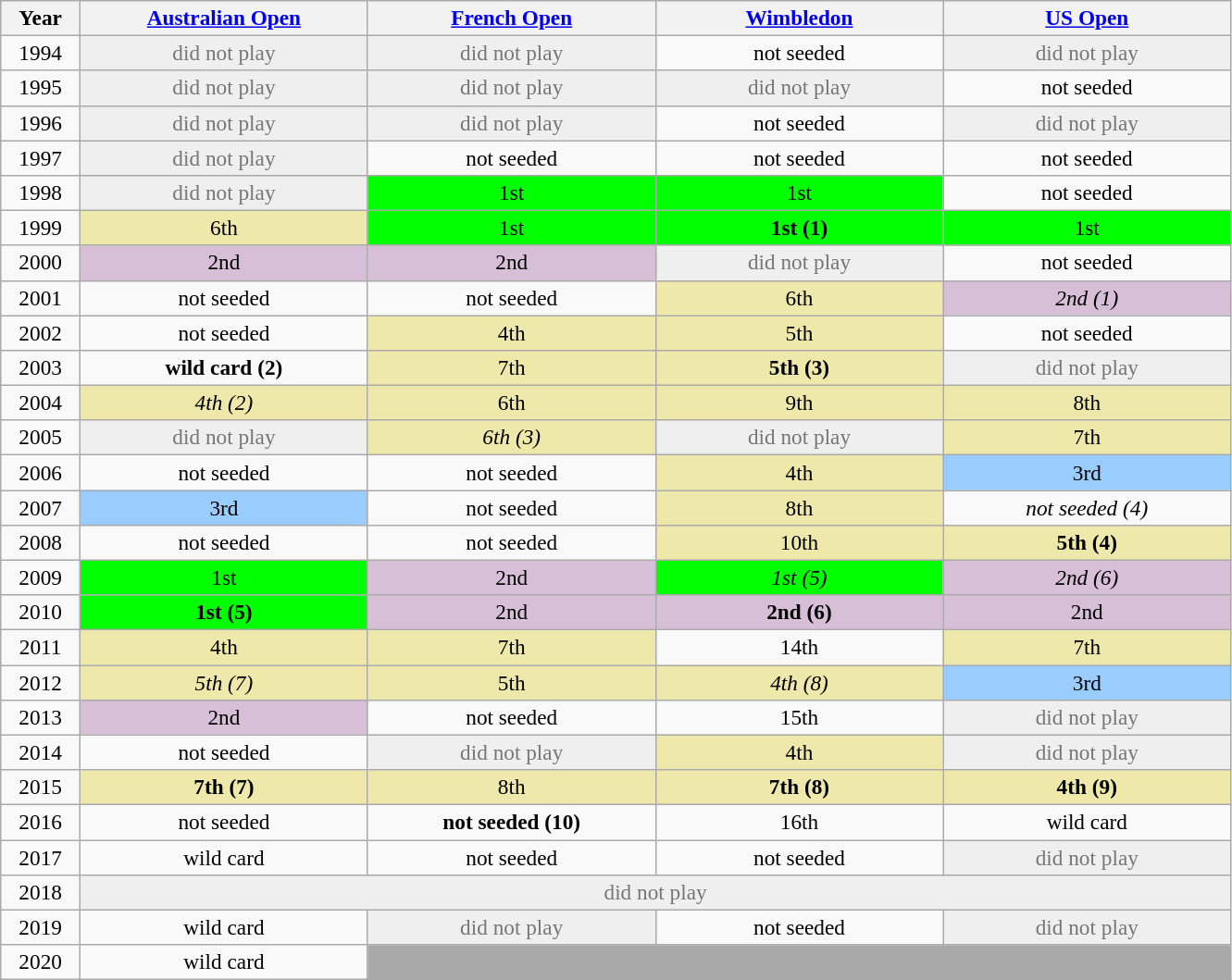<table class=wikitable style=font-size:97%;text-align:center>
<tr>
<th width=50>Year</th>
<th width=200><a href='#'>Australian Open</a></th>
<th width=200><a href='#'>French Open</a></th>
<th width=200><a href='#'>Wimbledon</a></th>
<th width=200><a href='#'>US Open</a></th>
</tr>
<tr>
<td>1994</td>
<td style="color:#767676; background:#efefef">did not play</td>
<td style="color:#767676; background:#efefef">did not play</td>
<td>not seeded</td>
<td style="color:#767676; background:#efefef">did not play</td>
</tr>
<tr>
<td>1995</td>
<td style="color:#767676; background:#efefef">did not play</td>
<td style="color:#767676; background:#efefef">did not play</td>
<td style="color:#767676; background:#efefef">did not play</td>
<td>not seeded</td>
</tr>
<tr>
<td>1996</td>
<td style="color:#767676; background:#efefef">did not play</td>
<td style="color:#767676; background:#efefef">did not play</td>
<td>not seeded</td>
<td style="color:#767676; background:#efefef">did not play</td>
</tr>
<tr>
<td>1997</td>
<td style="color:#767676; background:#efefef">did not play</td>
<td>not seeded</td>
<td>not seeded</td>
<td>not seeded</td>
</tr>
<tr>
<td>1998</td>
<td style="color:#767676; background:#efefef">did not play</td>
<td bgcolor=#00FF00>1st</td>
<td bgcolor=#00FF00>1st</td>
<td>not seeded</td>
</tr>
<tr>
<td>1999</td>
<td bgcolor=#EEE8AA>6th</td>
<td bgcolor=#00FF00>1st</td>
<td bgcolor=#00FF00><strong>1st (1)</strong></td>
<td bgcolor=#00FF00>1st</td>
</tr>
<tr>
<td>2000</td>
<td bgcolor=#D8BFD8>2nd</td>
<td bgcolor=#D8BFD8>2nd</td>
<td style="color:#767676; background:#efefef">did not play</td>
<td>not seeded</td>
</tr>
<tr>
<td>2001</td>
<td>not seeded</td>
<td>not seeded</td>
<td bgcolor=#EEE8AA>6th</td>
<td bgcolor=#D8BFD8><em>2nd (1)</em></td>
</tr>
<tr>
<td>2002</td>
<td>not seeded</td>
<td bgcolor=#EEE8AA>4th</td>
<td bgcolor=#EEE8AA>5th</td>
<td>not seeded</td>
</tr>
<tr>
<td>2003</td>
<td><strong>wild card (2)</strong></td>
<td bgcolor=#EEE8AA>7th</td>
<td bgcolor=#EEE8AA><strong>5th (3)</strong></td>
<td style="color:#767676; background:#efefef">did not play</td>
</tr>
<tr>
<td>2004</td>
<td bgcolor=#EEE8AA><em>4th (2)</em></td>
<td bgcolor=#EEE8AA>6th</td>
<td bgcolor=#EEE8AA>9th</td>
<td bgcolor=#EEE8AA>8th</td>
</tr>
<tr>
<td>2005</td>
<td style="color:#767676; background:#efefef">did not play</td>
<td bgcolor=#EEE8AA><em>6th (3)</em></td>
<td style="color:#767676; background:#efefef">did not play</td>
<td bgcolor=#EEE8AA>7th</td>
</tr>
<tr>
<td>2006</td>
<td>not seeded</td>
<td>not seeded</td>
<td bgcolor=#EEE8AA>4th</td>
<td bgcolor=#99ccff>3rd</td>
</tr>
<tr>
<td>2007</td>
<td bgcolor=#99ccff>3rd</td>
<td>not seeded</td>
<td bgcolor=#EEE8AA>8th</td>
<td><em>not seeded (4)</em></td>
</tr>
<tr>
<td>2008</td>
<td>not seeded</td>
<td>not seeded</td>
<td bgcolor=#EEE8AA>10th</td>
<td bgcolor=#EEE8AA><strong>5th (4)</strong></td>
</tr>
<tr>
<td>2009</td>
<td bgcolor=#00FF00>1st</td>
<td bgcolor=#D8BFD8>2nd</td>
<td bgcolor=#00FF00><em>1st (5)</em></td>
<td bgcolor=#D8BFD8><em>2nd (6)</em></td>
</tr>
<tr>
<td>2010</td>
<td bgcolor=#00FF00><strong>1st (5)</strong></td>
<td bgcolor=#D8BFD8>2nd</td>
<td bgcolor=#D8BFD8><strong>2nd (6)</strong></td>
<td bgcolor=#D8BFD8>2nd</td>
</tr>
<tr>
<td>2011</td>
<td bgcolor=#EEE8AA>4th</td>
<td bgcolor=#EEE8AA>7th</td>
<td>14th</td>
<td bgcolor=#EEE8AA>7th</td>
</tr>
<tr>
<td>2012</td>
<td bgcolor=#EEE8AA><em>5th (7)</em></td>
<td bgcolor=#EEE8AA>5th</td>
<td bgcolor=#EEE8AA><em>4th (8)</em></td>
<td bgcolor=#99ccff>3rd</td>
</tr>
<tr>
<td>2013</td>
<td bgcolor=#D8BFD8>2nd</td>
<td>not seeded</td>
<td>15th</td>
<td style="color:#767676; background:#efefef">did not play</td>
</tr>
<tr>
<td>2014</td>
<td>not seeded</td>
<td style="color:#767676; background:#efefef">did not play</td>
<td bgcolor=#EEE8AA>4th</td>
<td style="color:#767676; background:#efefef">did not play</td>
</tr>
<tr>
<td>2015</td>
<td bgcolor=#EEE8AA><strong>7th (7)</strong></td>
<td bgcolor=#EEE8AA>8th</td>
<td bgcolor=#EEE8AA><strong>7th (8)</strong></td>
<td bgcolor=#EEE8AA><strong>4th (9)</strong></td>
</tr>
<tr>
<td>2016</td>
<td>not seeded</td>
<td><strong>not seeded (10)</strong></td>
<td>16th</td>
<td>wild card</td>
</tr>
<tr>
<td>2017</td>
<td>wild card</td>
<td>not seeded</td>
<td>not seeded</td>
<td style="color:#767676; background:#efefef">did not play</td>
</tr>
<tr>
<td>2018</td>
<td colspan=4 style="color:#767676; background:#efefef">did not play</td>
</tr>
<tr>
<td>2019</td>
<td>wild card</td>
<td style="color:#767676; background:#efefef">did not play</td>
<td>not seeded</td>
<td style="color:#767676; background:#efefef">did not play</td>
</tr>
<tr>
<td>2020</td>
<td>wild card</td>
<td colspan=3 bgcolor="darkgray"></td>
</tr>
</table>
